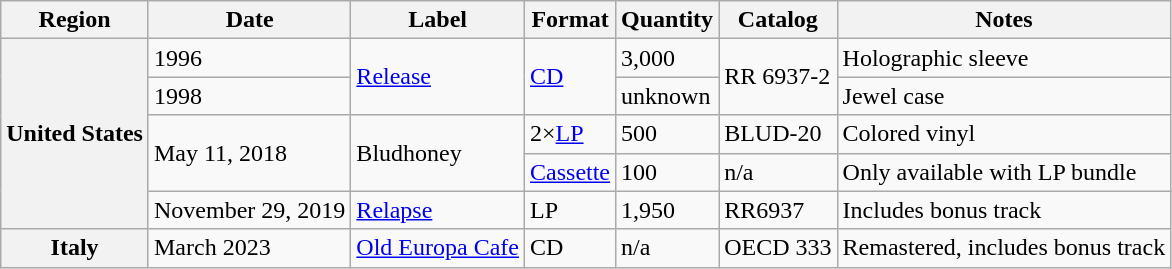<table class="wikitable plainrowheaders">
<tr>
<th>Region</th>
<th>Date</th>
<th>Label</th>
<th>Format</th>
<th>Quantity</th>
<th>Catalog</th>
<th>Notes</th>
</tr>
<tr>
<th scope="row" rowspan="5">United States</th>
<td>1996</td>
<td rowspan="2"><a href='#'>Release</a></td>
<td rowspan="2"><a href='#'>CD</a></td>
<td>3,000</td>
<td rowspan="2">RR 6937-2</td>
<td>Holographic sleeve</td>
</tr>
<tr>
<td>1998</td>
<td>unknown</td>
<td>Jewel case</td>
</tr>
<tr>
<td rowspan="2">May 11, 2018</td>
<td rowspan="2">Bludhoney</td>
<td>2×<a href='#'>LP</a></td>
<td>500</td>
<td>BLUD-20</td>
<td>Colored vinyl</td>
</tr>
<tr>
<td><a href='#'>Cassette</a></td>
<td>100</td>
<td>n/a</td>
<td>Only available with LP bundle</td>
</tr>
<tr>
<td>November 29, 2019</td>
<td><a href='#'>Relapse</a></td>
<td>LP</td>
<td>1,950</td>
<td>RR6937</td>
<td>Includes bonus track</td>
</tr>
<tr>
<th scope="row">Italy</th>
<td>March 2023</td>
<td><a href='#'>Old Europa Cafe</a></td>
<td>CD</td>
<td>n/a</td>
<td>OECD 333</td>
<td>Remastered, includes bonus track</td>
</tr>
</table>
